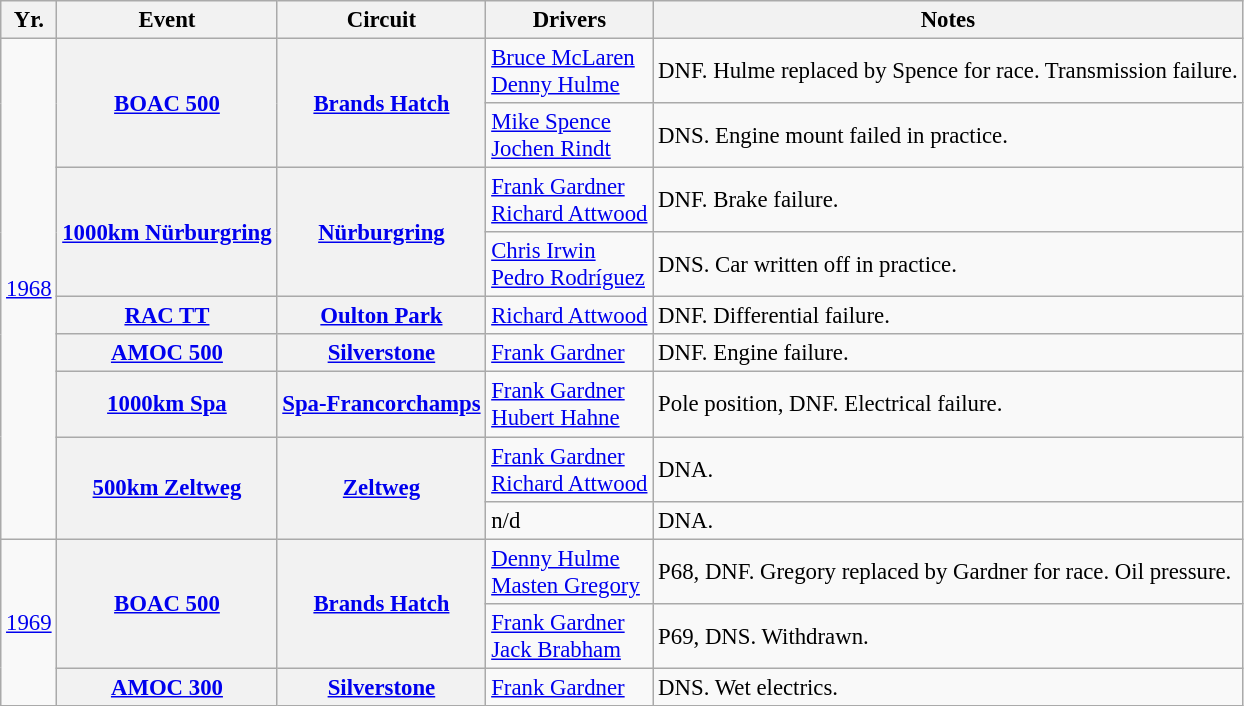<table class="wikitable" style="text-align:left; font-size:95%">
<tr>
<th>Yr.</th>
<th>Event</th>
<th>Circuit</th>
<th>Drivers</th>
<th>Notes</th>
</tr>
<tr>
<td rowspan="9"><a href='#'>1968</a></td>
<th rowspan="2"><a href='#'>BOAC 500</a></th>
<th rowspan="2"><a href='#'>Brands Hatch</a></th>
<td> <a href='#'>Bruce McLaren</a><br> <a href='#'>Denny Hulme</a></td>
<td>DNF. Hulme replaced by Spence for race. Transmission failure.</td>
</tr>
<tr>
<td> <a href='#'>Mike Spence</a><br> <a href='#'>Jochen Rindt</a></td>
<td>DNS. Engine mount failed in practice.</td>
</tr>
<tr>
<th rowspan="2"><a href='#'>1000km Nürburgring</a></th>
<th rowspan="2"><a href='#'>Nürburgring</a></th>
<td> <a href='#'>Frank Gardner</a><br> <a href='#'>Richard Attwood</a></td>
<td>DNF. Brake failure.</td>
</tr>
<tr>
<td> <a href='#'>Chris Irwin</a><br> <a href='#'>Pedro Rodríguez</a></td>
<td>DNS. Car written off in practice.</td>
</tr>
<tr>
<th><a href='#'>RAC TT</a></th>
<th><a href='#'>Oulton Park</a></th>
<td> <a href='#'>Richard Attwood</a></td>
<td>DNF. Differential failure.</td>
</tr>
<tr>
<th><a href='#'>AMOC 500</a></th>
<th><a href='#'>Silverstone</a></th>
<td> <a href='#'>Frank Gardner</a></td>
<td>DNF. Engine failure.</td>
</tr>
<tr>
<th><a href='#'>1000km Spa</a></th>
<th><a href='#'>Spa-Francorchamps</a></th>
<td> <a href='#'>Frank Gardner</a><br> <a href='#'>Hubert Hahne</a></td>
<td>Pole position, DNF. Electrical failure.</td>
</tr>
<tr>
<th rowspan="2"><a href='#'>500km Zeltweg</a></th>
<th rowspan="2"><a href='#'>Zeltweg</a></th>
<td> <a href='#'>Frank Gardner</a><br> <a href='#'>Richard Attwood</a></td>
<td>DNA.</td>
</tr>
<tr>
<td>n/d</td>
<td>DNA.</td>
</tr>
<tr>
<td rowspan="3"><a href='#'>1969</a></td>
<th rowspan="2"><a href='#'>BOAC 500</a></th>
<th rowspan="2"><a href='#'>Brands Hatch</a></th>
<td> <a href='#'>Denny Hulme</a><br> <a href='#'>Masten Gregory</a></td>
<td>P68, DNF. Gregory replaced by Gardner for race. Oil pressure.</td>
</tr>
<tr>
<td> <a href='#'>Frank Gardner</a><br> <a href='#'>Jack Brabham</a></td>
<td>P69, DNS. Withdrawn.</td>
</tr>
<tr>
<th><a href='#'>AMOC 300</a></th>
<th><a href='#'>Silverstone</a></th>
<td> <a href='#'>Frank Gardner</a></td>
<td>DNS. Wet electrics.</td>
</tr>
</table>
